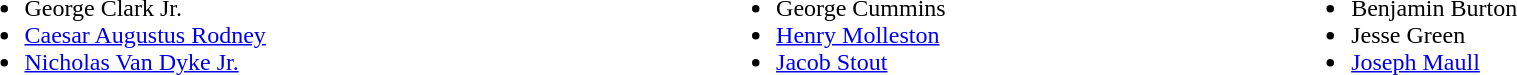<table width=100%>
<tr valign=top>
<td><br><ul><li>George Clark Jr.</li><li><a href='#'>Caesar Augustus Rodney</a></li><li><a href='#'>Nicholas Van Dyke Jr.</a></li></ul></td>
<td><br><ul><li>George Cummins</li><li><a href='#'>Henry Molleston</a></li><li><a href='#'>Jacob Stout</a></li></ul></td>
<td><br><ul><li>Benjamin Burton</li><li>Jesse Green</li><li><a href='#'>Joseph Maull</a></li></ul></td>
</tr>
</table>
